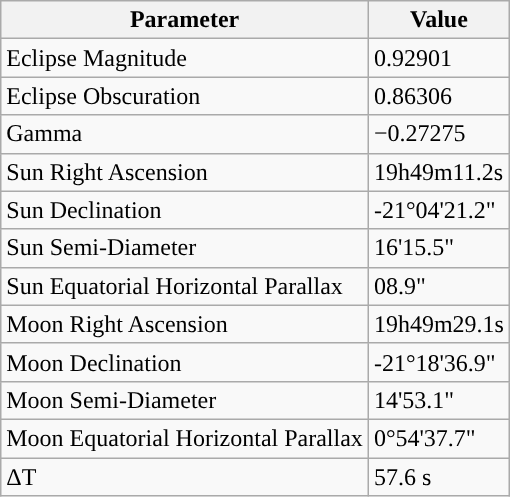<table class="wikitable">
<tr>
<th>Parameter</th>
<th>Value</th>
</tr>
<tr>
<td>Eclipse Magnitude</td>
<td>0.92901</td>
</tr>
<tr>
<td>Eclipse Obscuration</td>
<td>0.86306</td>
</tr>
<tr>
<td>Gamma</td>
<td>−0.27275</td>
</tr>
<tr>
<td>Sun Right Ascension</td>
<td>19h49m11.2s</td>
</tr>
<tr>
<td>Sun Declination</td>
<td>-21°04'21.2"</td>
</tr>
<tr>
<td>Sun Semi-Diameter</td>
<td>16'15.5"</td>
</tr>
<tr>
<td>Sun Equatorial Horizontal Parallax</td>
<td>08.9"</td>
</tr>
<tr>
<td>Moon Right Ascension</td>
<td>19h49m29.1s</td>
</tr>
<tr>
<td>Moon Declination</td>
<td>-21°18'36.9"</td>
</tr>
<tr>
<td>Moon Semi-Diameter</td>
<td>14'53.1"</td>
</tr>
<tr>
<td>Moon Equatorial Horizontal Parallax</td>
<td>0°54'37.7"</td>
</tr>
<tr>
<td>ΔT</td>
<td>57.6 s</td>
</tr>
</table>
